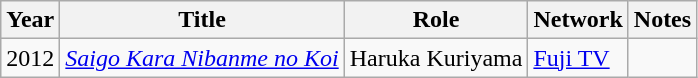<table class="wikitable">
<tr>
<th>Year</th>
<th>Title</th>
<th>Role</th>
<th>Network</th>
<th>Notes</th>
</tr>
<tr>
<td>2012</td>
<td><em><a href='#'>Saigo Kara Nibanme no Koi</a></em></td>
<td>Haruka Kuriyama</td>
<td><a href='#'>Fuji TV</a></td>
<td></td>
</tr>
</table>
